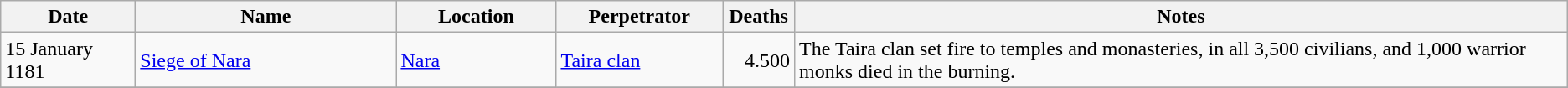<table class="wikitable sortable" style="font-size:100%;">
<tr>
<th scope="col" style="width:100px;">Date</th>
<th scope="col" style="width:200px;">Name</th>
<th scope="col" style="width:120px;">Location</th>
<th scope="col" style="width:125px;">Perpetrator</th>
<th scope="col" style="width:50px;" data-sort-type="number">Deaths</th>
<th scope="col" class="unsortable">Notes</th>
</tr>
<tr>
<td>15 January 1181</td>
<td><a href='#'>Siege of Nara</a></td>
<td><a href='#'>Nara</a></td>
<td><a href='#'>Taira clan</a></td>
<td style="text-align: right;">4.500</td>
<td>The Taira clan set fire to temples and monasteries, in all 3,500 civilians, and 1,000 warrior monks died in the burning.</td>
</tr>
<tr>
</tr>
</table>
